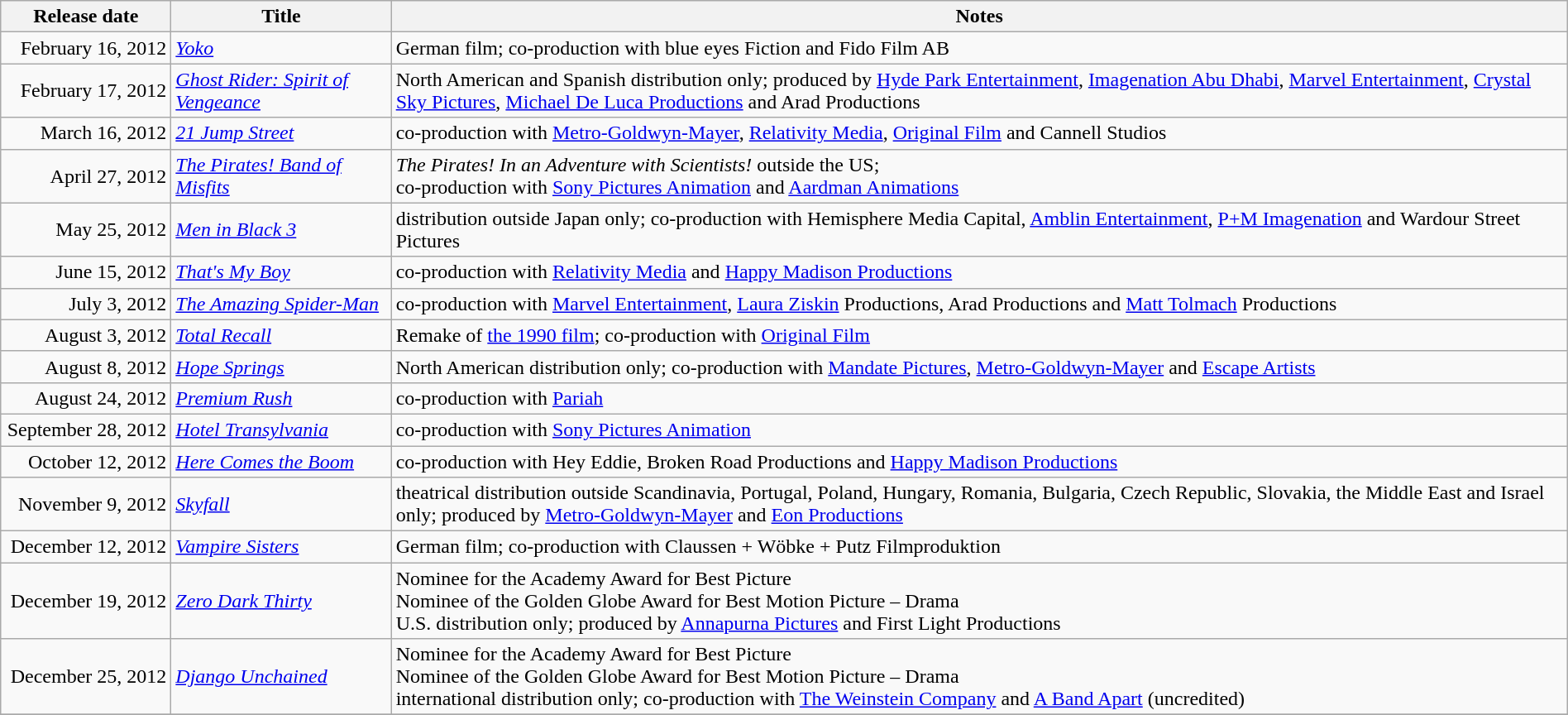<table class="wikitable sortable" style="width:100%;">
<tr>
<th scope="col" style="width:130px;">Release date</th>
<th>Title</th>
<th>Notes</th>
</tr>
<tr>
<td style="text-align:right;">February 16, 2012</td>
<td><em><a href='#'>Yoko</a></em></td>
<td>German film; co-production with blue eyes Fiction and Fido Film AB</td>
</tr>
<tr>
<td style="text-align:right;">February 17, 2012</td>
<td><em><a href='#'>Ghost Rider: Spirit of Vengeance</a></em></td>
<td>North American and Spanish distribution only; produced by <a href='#'>Hyde Park Entertainment</a>, <a href='#'>Imagenation Abu Dhabi</a>, <a href='#'>Marvel Entertainment</a>, <a href='#'>Crystal Sky Pictures</a>, <a href='#'>Michael De Luca Productions</a> and Arad Productions</td>
</tr>
<tr>
<td style="text-align:right;">March 16, 2012</td>
<td><em><a href='#'>21 Jump Street</a></em></td>
<td>co-production with <a href='#'>Metro-Goldwyn-Mayer</a>, <a href='#'>Relativity Media</a>, <a href='#'>Original Film</a> and Cannell Studios</td>
</tr>
<tr>
<td style="text-align:right;">April 27, 2012</td>
<td><em><a href='#'>The Pirates! Band of Misfits</a></em></td>
<td><em>The Pirates! In an Adventure with Scientists!</em> outside the US;<br>co-production with <a href='#'>Sony Pictures Animation</a> and <a href='#'>Aardman Animations</a></td>
</tr>
<tr>
<td style="text-align:right;">May 25, 2012</td>
<td><em><a href='#'>Men in Black 3</a></em></td>
<td>distribution outside Japan only; co-production with Hemisphere Media Capital, <a href='#'>Amblin Entertainment</a>, <a href='#'>P+M Imagenation</a> and Wardour Street Pictures</td>
</tr>
<tr>
<td style="text-align:right;">June 15, 2012</td>
<td><em><a href='#'>That's My Boy</a></em></td>
<td>co-production with <a href='#'>Relativity Media</a> and <a href='#'>Happy Madison Productions</a></td>
</tr>
<tr>
<td style="text-align:right;">July 3, 2012</td>
<td><em><a href='#'>The Amazing Spider-Man</a></em></td>
<td>co-production with <a href='#'>Marvel Entertainment</a>, <a href='#'>Laura Ziskin</a> Productions, Arad Productions and <a href='#'>Matt Tolmach</a> Productions</td>
</tr>
<tr>
<td style="text-align:right;">August 3, 2012</td>
<td><em><a href='#'>Total Recall</a></em></td>
<td>Remake of <a href='#'>the 1990 film</a>; co-production with <a href='#'>Original Film</a></td>
</tr>
<tr>
<td style="text-align:right;">August 8, 2012</td>
<td><em><a href='#'>Hope Springs</a></em></td>
<td>North American distribution only; co-production with <a href='#'>Mandate Pictures</a>, <a href='#'>Metro-Goldwyn-Mayer</a> and <a href='#'>Escape Artists</a></td>
</tr>
<tr>
<td style="text-align:right;">August 24, 2012</td>
<td><em><a href='#'>Premium Rush</a></em></td>
<td>co-production with <a href='#'>Pariah</a></td>
</tr>
<tr>
<td style="text-align:right;">September 28, 2012</td>
<td><em><a href='#'>Hotel Transylvania</a></em></td>
<td>co-production with <a href='#'>Sony Pictures Animation</a></td>
</tr>
<tr>
<td style="text-align:right;">October 12, 2012</td>
<td><em><a href='#'>Here Comes the Boom</a></em></td>
<td>co-production with Hey Eddie, Broken Road Productions and <a href='#'>Happy Madison Productions</a></td>
</tr>
<tr>
<td style="text-align:right;">November 9, 2012</td>
<td><em><a href='#'>Skyfall</a></em></td>
<td>theatrical distribution outside Scandinavia, Portugal, Poland, Hungary, Romania, Bulgaria, Czech Republic, Slovakia, the Middle East and Israel only; produced by <a href='#'>Metro-Goldwyn-Mayer</a> and <a href='#'>Eon Productions</a></td>
</tr>
<tr>
<td style="text-align:right;">December 12, 2012</td>
<td><em><a href='#'>Vampire Sisters</a></em></td>
<td>German film; co-production with Claussen + Wöbke + Putz Filmproduktion</td>
</tr>
<tr>
<td style="text-align:right;">December 19, 2012</td>
<td><em><a href='#'>Zero Dark Thirty</a></em></td>
<td>Nominee for the Academy Award for Best Picture<br>Nominee of the Golden Globe Award for Best Motion Picture – Drama<br>U.S. distribution only; produced by <a href='#'>Annapurna Pictures</a> and First Light Productions</td>
</tr>
<tr>
<td style="text-align:right;">December 25, 2012</td>
<td><em><a href='#'>Django Unchained</a></em></td>
<td>Nominee for the Academy Award for Best Picture<br>Nominee of the Golden Globe Award for Best Motion Picture – Drama<br>international distribution only; co-production with <a href='#'>The Weinstein Company</a> and <a href='#'>A Band Apart</a> (uncredited)</td>
</tr>
<tr>
</tr>
</table>
